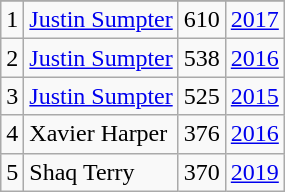<table class="wikitable">
<tr>
</tr>
<tr>
<td>1</td>
<td><a href='#'>Justin Sumpter</a></td>
<td>610</td>
<td><a href='#'>2017</a></td>
</tr>
<tr>
<td>2</td>
<td><a href='#'>Justin Sumpter</a></td>
<td>538</td>
<td><a href='#'>2016</a></td>
</tr>
<tr>
<td>3</td>
<td><a href='#'>Justin Sumpter</a></td>
<td>525</td>
<td><a href='#'>2015</a></td>
</tr>
<tr>
<td>4</td>
<td>Xavier Harper</td>
<td>376</td>
<td><a href='#'>2016</a></td>
</tr>
<tr>
<td>5</td>
<td>Shaq Terry</td>
<td>370</td>
<td><a href='#'>2019</a></td>
</tr>
</table>
